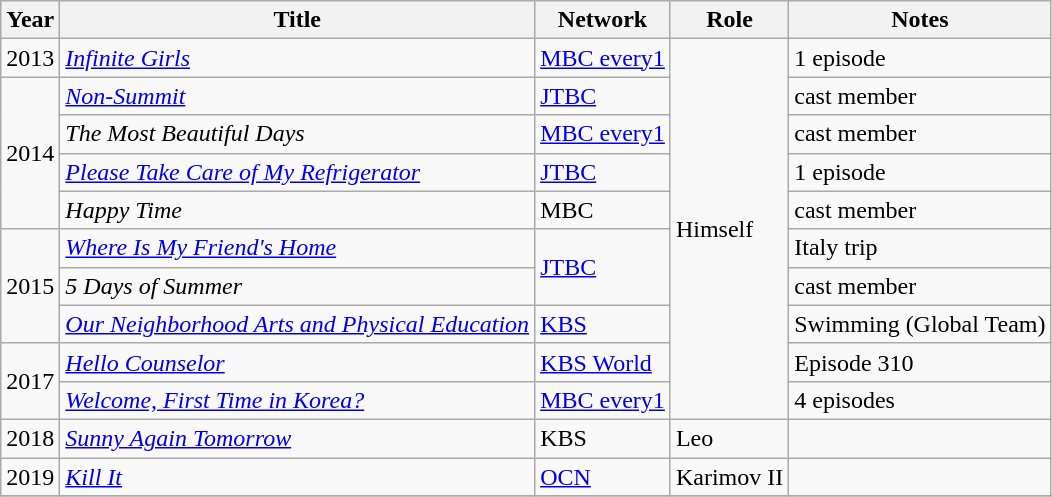<table class="wikitable sortable">
<tr>
<th>Year</th>
<th>Title</th>
<th>Network</th>
<th>Role</th>
<th>Notes</th>
</tr>
<tr>
<td>2013</td>
<td><em><a href='#'>Infinite Girls</a></em></td>
<td><a href='#'>MBC every1</a></td>
<td rowspan="10">Himself</td>
<td>1 episode</td>
</tr>
<tr>
<td rowspan="4">2014</td>
<td><em><a href='#'>Non-Summit</a></em></td>
<td><a href='#'>JTBC</a></td>
<td>cast member</td>
</tr>
<tr>
<td><em>The Most Beautiful Days</em></td>
<td><a href='#'>MBC every1</a></td>
<td>cast member</td>
</tr>
<tr>
<td><em><a href='#'>Please Take Care of My Refrigerator</a></em></td>
<td><a href='#'>JTBC</a></td>
<td>1 episode</td>
</tr>
<tr>
<td><em>Happy Time</em></td>
<td>MBC</td>
<td>cast member</td>
</tr>
<tr>
<td rowspan="3">2015</td>
<td><em><a href='#'>Where Is My Friend's Home</a></em></td>
<td rowspan="2"><a href='#'>JTBC</a></td>
<td>Italy trip</td>
</tr>
<tr>
<td><em>5 Days of Summer</em></td>
<td>cast member</td>
</tr>
<tr>
<td><em><a href='#'>Our Neighborhood Arts and Physical Education</a></em></td>
<td><a href='#'>KBS</a></td>
<td>Swimming (Global Team)</td>
</tr>
<tr>
<td rowspan="2">2017</td>
<td><em><a href='#'>Hello Counselor</a></em></td>
<td><a href='#'>KBS World</a></td>
<td>Episode 310</td>
</tr>
<tr>
<td><em><a href='#'>Welcome, First Time in Korea?</a></em></td>
<td><a href='#'>MBC every1</a></td>
<td>4 episodes</td>
</tr>
<tr>
<td>2018</td>
<td><em><a href='#'>Sunny Again Tomorrow</a></em></td>
<td>KBS</td>
<td>Leo</td>
<td></td>
</tr>
<tr>
<td>2019</td>
<td><em><a href='#'>Kill It</a></em></td>
<td><a href='#'>OCN</a></td>
<td>Karimov II</td>
<td></td>
</tr>
<tr>
</tr>
</table>
